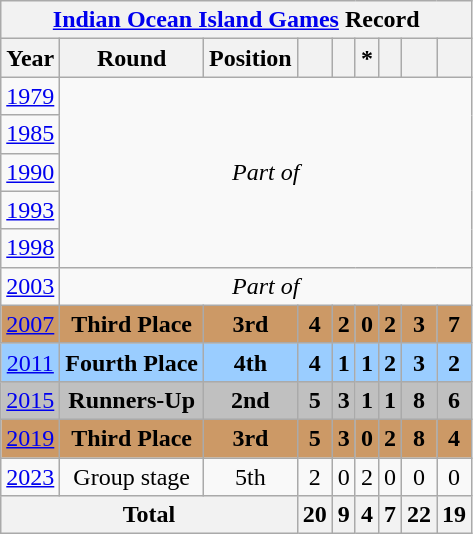<table class="wikitable" style="text-align: center;">
<tr>
<th colspan=9><a href='#'>Indian Ocean Island Games</a> Record</th>
</tr>
<tr>
<th>Year</th>
<th>Round</th>
<th>Position</th>
<th></th>
<th></th>
<th>*</th>
<th></th>
<th></th>
<th></th>
</tr>
<tr>
<td> <a href='#'>1979</a></td>
<td colspan=8 rowspan=5><em>Part of </em></td>
</tr>
<tr>
<td> <a href='#'>1985</a></td>
</tr>
<tr>
<td> <a href='#'>1990</a></td>
</tr>
<tr>
<td> <a href='#'>1993</a></td>
</tr>
<tr>
<td> <a href='#'>1998</a></td>
</tr>
<tr>
<td> <a href='#'>2003</a></td>
<td colspan=8><em>Part of </em></td>
</tr>
<tr style="background:#c96;">
<td> <a href='#'>2007</a></td>
<td><strong>Third Place</strong></td>
<td><strong>3rd</strong></td>
<td><strong>4</strong></td>
<td><strong>2</strong></td>
<td><strong>0</strong></td>
<td><strong>2</strong></td>
<td><strong>3</strong></td>
<td><strong>7</strong></td>
</tr>
<tr style="background:#9acdff;">
<td> <a href='#'>2011</a></td>
<td><strong>Fourth Place</strong></td>
<td><strong>4th</strong></td>
<td><strong>4</strong></td>
<td><strong>1</strong></td>
<td><strong>1</strong></td>
<td><strong>2</strong></td>
<td><strong>3</strong></td>
<td><strong>2</strong></td>
</tr>
<tr style="background:silver;">
<td> <a href='#'>2015</a></td>
<td><strong>Runners-Up</strong></td>
<td><strong>2nd</strong></td>
<td><strong>5</strong></td>
<td><strong>3</strong></td>
<td><strong>1</strong></td>
<td><strong>1</strong></td>
<td><strong>8</strong></td>
<td><strong>6</strong></td>
</tr>
<tr style="background:#c96;">
<td> <a href='#'>2019</a></td>
<td><strong>Third Place</strong></td>
<td><strong>3rd</strong></td>
<td><strong>5</strong></td>
<td><strong>3</strong></td>
<td><strong>0</strong></td>
<td><strong>2</strong></td>
<td><strong>8</strong></td>
<td><strong>4</strong></td>
</tr>
<tr>
<td> <a href='#'>2023</a></td>
<td>Group stage</td>
<td>5th</td>
<td>2</td>
<td>0</td>
<td>2</td>
<td>0</td>
<td>0</td>
<td>0</td>
</tr>
<tr>
<th colspan=3>Total</th>
<th>20</th>
<th>9</th>
<th>4</th>
<th>7</th>
<th>22</th>
<th>19</th>
</tr>
</table>
